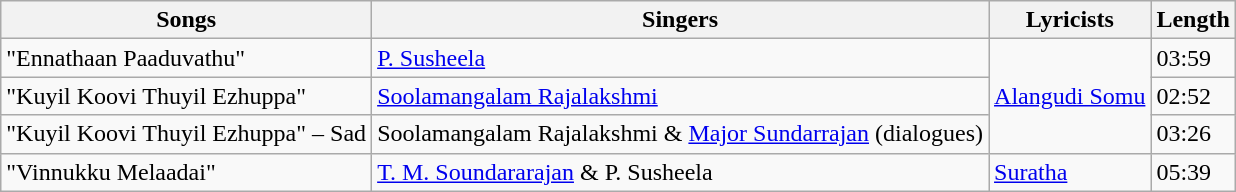<table class="wikitable">
<tr>
<th>Songs</th>
<th>Singers</th>
<th>Lyricists</th>
<th>Length</th>
</tr>
<tr>
<td>"Ennathaan Paaduvathu"</td>
<td><a href='#'>P. Susheela</a></td>
<td rowspan="3"><a href='#'>Alangudi Somu</a></td>
<td>03:59</td>
</tr>
<tr>
<td>"Kuyil Koovi Thuyil Ezhuppa"</td>
<td><a href='#'>Soolamangalam Rajalakshmi</a></td>
<td>02:52</td>
</tr>
<tr>
<td>"Kuyil Koovi Thuyil Ezhuppa" – Sad</td>
<td>Soolamangalam Rajalakshmi & <a href='#'>Major Sundarrajan</a> (dialogues)</td>
<td>03:26</td>
</tr>
<tr>
<td>"Vinnukku Melaadai"</td>
<td><a href='#'>T. M. Soundararajan</a> & P. Susheela</td>
<td><a href='#'>Suratha</a></td>
<td>05:39</td>
</tr>
</table>
